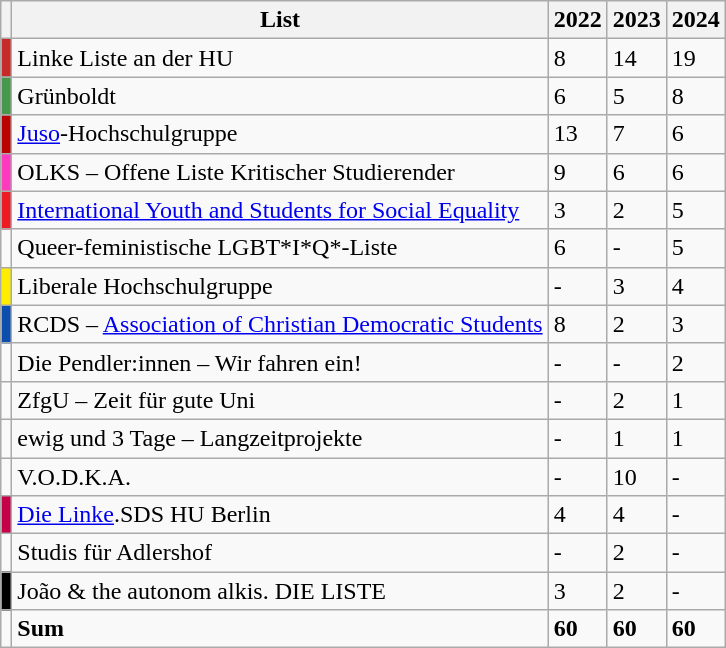<table class="wikitable sortable">
<tr>
<th ! class="unsortable"; style=max-width:0.5em;></th>
<th>List</th>
<th>2022</th>
<th>2023</th>
<th>2024</th>
</tr>
<tr>
<td style="background-color:#C62B29;"></td>
<td>Linke Liste an der HU</td>
<td>8</td>
<td>14</td>
<td>19</td>
</tr>
<tr>
<td style="background-color:#47974d;"></td>
<td>Grünboldt</td>
<td>6</td>
<td>5</td>
<td>8</td>
</tr>
<tr>
<td style="background-color:#BB0301;"></td>
<td><a href='#'>Juso</a>-Hochschulgruppe</td>
<td>13</td>
<td>7</td>
<td>6</td>
</tr>
<tr>
<td style="background-color:#FC3ABE;"></td>
<td>OLKS – Offene Liste Kritischer Studierender</td>
<td>9</td>
<td>6</td>
<td>6</td>
</tr>
<tr>
<td style="background-color:#ED1C24;"></td>
<td><a href='#'>International Youth and Students for Social Equality</a></td>
<td>3</td>
<td>2</td>
<td>5</td>
</tr>
<tr>
<td></td>
<td>Queer-feministische LGBT*I*Q*-Liste</td>
<td>6</td>
<td>-</td>
<td>5</td>
</tr>
<tr>
<td style="background-color:#ffed00;"></td>
<td>Liberale Hochschulgruppe</td>
<td>-</td>
<td>3</td>
<td>4</td>
</tr>
<tr>
<td style="background-color:#0C4EAE;"></td>
<td>RCDS – <a href='#'>Association of Christian Democratic Students</a></td>
<td>8</td>
<td>2</td>
<td>3</td>
</tr>
<tr>
<td></td>
<td>Die Pendler:innen – Wir fahren ein!</td>
<td>-</td>
<td>-</td>
<td>2</td>
</tr>
<tr>
<td></td>
<td>ZfgU – Zeit für gute Uni</td>
<td>-</td>
<td>2</td>
<td>1</td>
</tr>
<tr>
<td></td>
<td>ewig und 3 Tage – Langzeitprojekte</td>
<td>-</td>
<td>1</td>
<td>1</td>
</tr>
<tr>
<td></td>
<td>V.O.D.K.A.</td>
<td>-</td>
<td>10</td>
<td>-</td>
</tr>
<tr>
<td style="background-color:#C40049;"></td>
<td><a href='#'>Die Linke</a>.SDS HU Berlin</td>
<td>4</td>
<td>4</td>
<td>-</td>
</tr>
<tr>
<td></td>
<td>Studis für Adlershof</td>
<td>-</td>
<td>2</td>
<td>-</td>
</tr>
<tr>
<td style="background-color:#000000;"></td>
<td>João & the autonom alkis. DIE LISTE</td>
<td>3</td>
<td>2</td>
<td>-</td>
</tr>
<tr class=sortbottom>
<td></td>
<td><strong>Sum</strong></td>
<td><strong>60</strong></td>
<td><strong>60</strong></td>
<td><strong>60</strong></td>
</tr>
</table>
